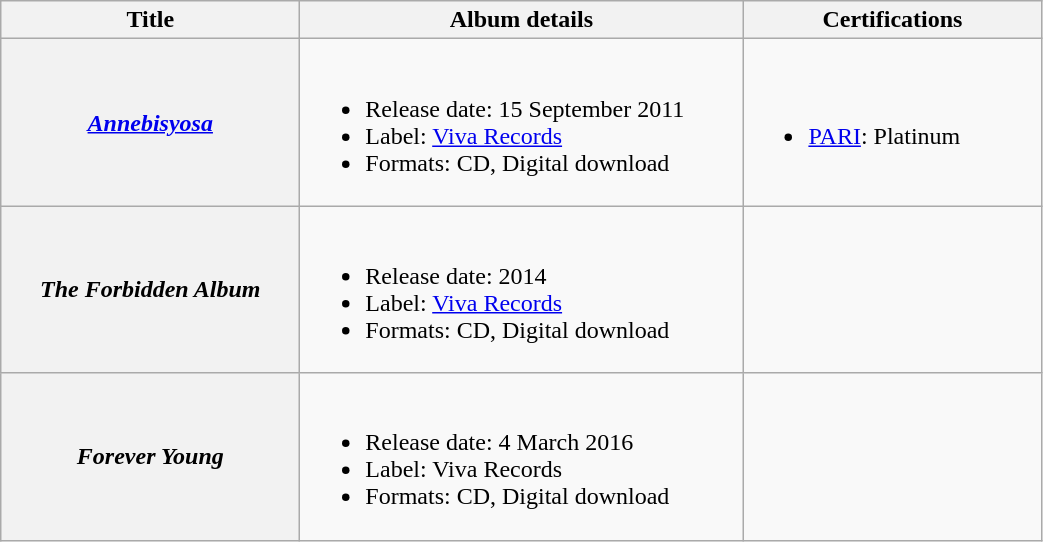<table class="wikitable plainrowheaders">
<tr>
<th style="width:12em;">Title</th>
<th style="width:18em;">Album details</th>
<th style="width:12em;">Certifications</th>
</tr>
<tr>
<th scope="row"><em><a href='#'>Annebisyosa</a> </em></th>
<td><br><ul><li>Release date: 15 September 2011</li><li>Label: <a href='#'>Viva Records</a></li><li>Formats: CD, Digital download</li></ul></td>
<td><br><ul><li><a href='#'>PARI</a>: Platinum</li></ul></td>
</tr>
<tr>
<th scope="row"><em>The Forbidden Album</em></th>
<td><br><ul><li>Release date: 2014</li><li>Label: <a href='#'>Viva Records</a></li><li>Formats: CD, Digital download</li></ul></td>
<td></td>
</tr>
<tr>
<th scope="row"><em>Forever Young</em></th>
<td><br><ul><li>Release date: 4 March 2016</li><li>Label: Viva Records</li><li>Formats: CD, Digital download</li></ul></td>
<td></td>
</tr>
</table>
